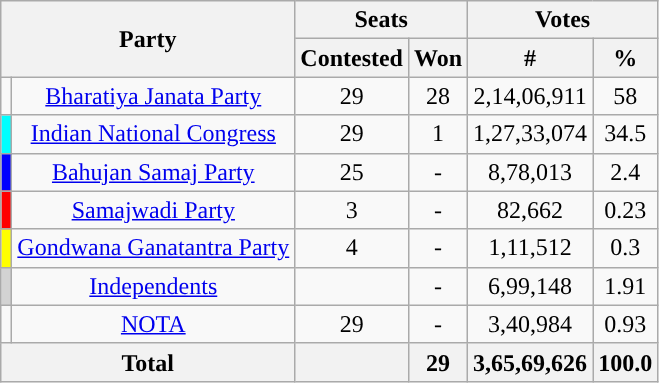<table class="wikitable" style="text-align: center">
<tr>
<th rowspan=2 colspan=2>Party</th>
<th colspan=2>Seats</th>
<th colspan=2>Votes</th>
</tr>
<tr>
<th>Contested</th>
<th>Won</th>
<th>#</th>
<th>%</th>
</tr>
<tr>
<td style="background:"></td>
<td><a href='#'>Bharatiya Janata Party</a></td>
<td>29</td>
<td>28</td>
<td>2,14,06,911</td>
<td>58</td>
</tr>
<tr>
<td bgcolor=cyan></td>
<td><a href='#'>Indian National Congress</a></td>
<td>29</td>
<td>1</td>
<td>1,27,33,074</td>
<td>34.5</td>
</tr>
<tr>
<td bgcolor=blue></td>
<td><a href='#'>Bahujan Samaj Party</a></td>
<td>25</td>
<td>-</td>
<td>8,78,013</td>
<td>2.4</td>
</tr>
<tr>
<td bgcolor=red></td>
<td><a href='#'>Samajwadi Party</a></td>
<td>3</td>
<td>-</td>
<td>82,662</td>
<td>0.23</td>
</tr>
<tr>
<td bgcolor=yellow></td>
<td><a href='#'>Gondwana Ganatantra Party</a></td>
<td>4</td>
<td>-</td>
<td>1,11,512</td>
<td>0.3</td>
</tr>
<tr>
<td Bgcolor=lightgray></td>
<td><a href='#'>Independents</a></td>
<td></td>
<td>-</td>
<td>6,99,148</td>
<td>1.91</td>
</tr>
<tr>
<td></td>
<td><a href='#'>NOTA</a></td>
<td>29</td>
<td>-</td>
<td>3,40,984</td>
<td>0.93</td>
</tr>
<tr>
<th colspan=2>Total</th>
<th></th>
<th>29</th>
<th>3,65,69,626</th>
<th>100.0</th>
</tr>
</table>
